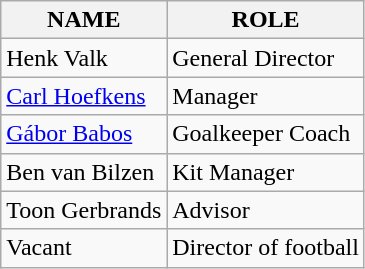<table class="wikitable">
<tr>
<th align="left">NAME</th>
<th align="left">ROLE</th>
</tr>
<tr>
<td> Henk Valk</td>
<td align="left">General Director</td>
</tr>
<tr>
<td> <a href='#'>Carl Hoefkens</a></td>
<td align="left">Manager</td>
</tr>
<tr>
<td> <a href='#'>Gábor Babos</a></td>
<td align="left">Goalkeeper Coach</td>
</tr>
<tr>
<td> Ben van Bilzen</td>
<td align="left">Kit Manager</td>
</tr>
<tr>
<td> Toon Gerbrands</td>
<td align="left">Advisor</td>
</tr>
<tr>
<td>Vacant</td>
<td align="left">Director of football</td>
</tr>
</table>
